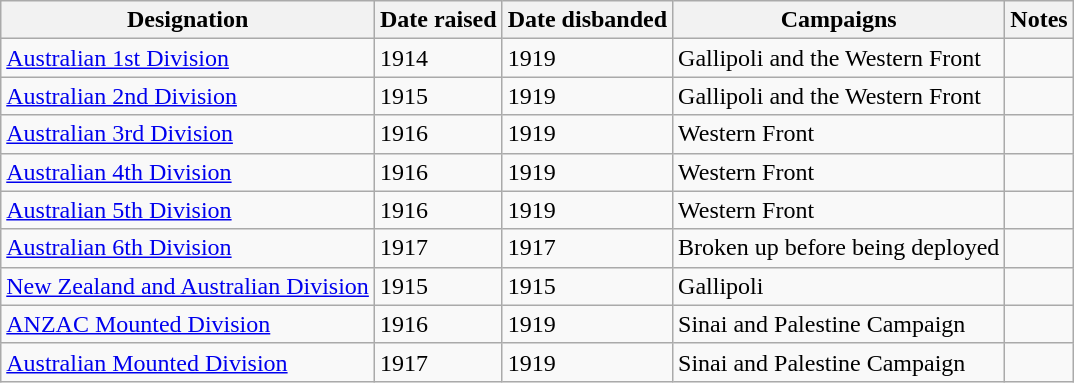<table class="wikitable sortable">
<tr>
<th>Designation</th>
<th>Date raised</th>
<th>Date disbanded</th>
<th>Campaigns</th>
<th>Notes</th>
</tr>
<tr>
<td><a href='#'>Australian 1st Division</a></td>
<td>1914</td>
<td>1919</td>
<td>Gallipoli and the Western Front</td>
<td></td>
</tr>
<tr>
<td><a href='#'>Australian 2nd Division</a></td>
<td>1915</td>
<td>1919</td>
<td>Gallipoli and the Western Front</td>
<td></td>
</tr>
<tr>
<td><a href='#'>Australian 3rd Division</a></td>
<td>1916</td>
<td>1919</td>
<td>Western Front</td>
<td></td>
</tr>
<tr>
<td><a href='#'>Australian 4th Division</a></td>
<td>1916</td>
<td>1919</td>
<td>Western Front</td>
<td></td>
</tr>
<tr>
<td><a href='#'>Australian 5th Division</a></td>
<td>1916</td>
<td>1919</td>
<td>Western Front</td>
<td></td>
</tr>
<tr>
<td><a href='#'>Australian 6th Division</a></td>
<td>1917</td>
<td>1917</td>
<td>Broken up before being deployed</td>
<td></td>
</tr>
<tr>
<td><a href='#'>New Zealand and Australian Division</a></td>
<td>1915</td>
<td>1915</td>
<td>Gallipoli</td>
<td></td>
</tr>
<tr>
<td><a href='#'>ANZAC Mounted Division</a></td>
<td>1916</td>
<td>1919</td>
<td>Sinai and Palestine Campaign</td>
<td></td>
</tr>
<tr>
<td><a href='#'>Australian Mounted Division</a></td>
<td>1917</td>
<td>1919</td>
<td>Sinai and Palestine Campaign</td>
<td></td>
</tr>
</table>
